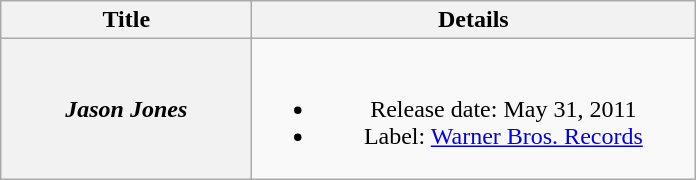<table class="wikitable plainrowheaders" style="text-align:center;">
<tr>
<th style="width:10em;">Title</th>
<th style="width:18em;">Details</th>
</tr>
<tr>
<th scope="row"><em>Jason Jones</em></th>
<td><br><ul><li>Release date: May 31, 2011</li><li>Label: <a href='#'>Warner Bros. Records</a></li></ul></td>
</tr>
</table>
